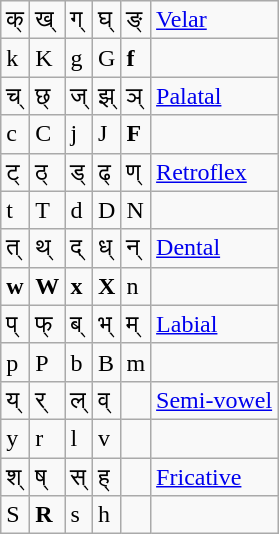<table class="wikitable">
<tr class="Unicode">
<td>क्</td>
<td>ख्</td>
<td>ग्</td>
<td>घ्</td>
<td>ङ्</td>
<td><a href='#'>Velar</a></td>
</tr>
<tr>
<td>k</td>
<td>K</td>
<td>g</td>
<td>G</td>
<td><strong>f</strong></td>
<td></td>
</tr>
<tr class="Unicode">
<td>च्</td>
<td>छ्</td>
<td>ज्</td>
<td>झ्</td>
<td>ञ्</td>
<td><a href='#'>Palatal</a></td>
</tr>
<tr>
<td>c</td>
<td>C</td>
<td>j</td>
<td>J</td>
<td><strong>F</strong></td>
<td></td>
</tr>
<tr class="Unicode">
<td>ट्</td>
<td>ठ्</td>
<td>ड्</td>
<td>ढ्</td>
<td>ण्</td>
<td><a href='#'>Retroflex</a></td>
</tr>
<tr>
<td>t</td>
<td>T</td>
<td>d</td>
<td>D</td>
<td>N</td>
<td></td>
</tr>
<tr class="Unicode">
<td>त्</td>
<td>थ्</td>
<td>द्</td>
<td>ध्</td>
<td>न्</td>
<td><a href='#'>Dental</a></td>
</tr>
<tr>
<td><strong>w</strong></td>
<td><strong>W</strong></td>
<td><strong>x</strong></td>
<td><strong>X</strong></td>
<td>n</td>
<td></td>
</tr>
<tr class="Unicode">
<td>प्</td>
<td>फ्</td>
<td>ब्</td>
<td>भ्</td>
<td>म्</td>
<td><a href='#'>Labial</a></td>
</tr>
<tr>
<td>p</td>
<td>P</td>
<td>b</td>
<td>B</td>
<td>m</td>
<td></td>
</tr>
<tr class="Unicode">
<td>य्</td>
<td>र्</td>
<td>ल्</td>
<td>व्</td>
<td></td>
<td><a href='#'>Semi-vowel</a></td>
</tr>
<tr>
<td>y</td>
<td>r</td>
<td>l</td>
<td>v</td>
<td></td>
<td></td>
</tr>
<tr class="Unicode">
<td>श्</td>
<td>ष्</td>
<td>स्</td>
<td>ह्</td>
<td></td>
<td><a href='#'>Fricative</a></td>
</tr>
<tr>
<td>S</td>
<td><strong>R</strong></td>
<td>s</td>
<td>h</td>
<td></td>
<td></td>
</tr>
</table>
